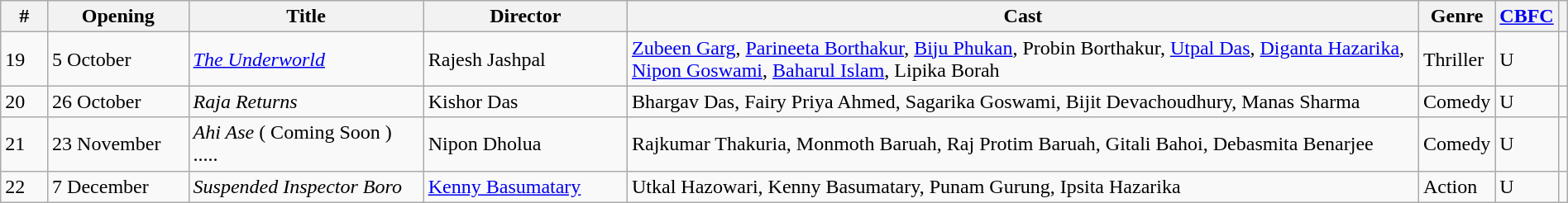<table class="wikitable sortable" style="width:100%;">
<tr>
<th width="3%">#</th>
<th width="9%">Opening</th>
<th width="15%">Title</th>
<th width="13%">Director</th>
<th>Cast</th>
<th>Genre</th>
<th><a href='#'>CBFC</a></th>
<th></th>
</tr>
<tr>
<td>19</td>
<td>5 October</td>
<td><em><a href='#'>The Underworld</a></em></td>
<td>Rajesh Jashpal</td>
<td><a href='#'>Zubeen Garg</a>, <a href='#'>Parineeta Borthakur</a>, <a href='#'>Biju Phukan</a>, Probin Borthakur, <a href='#'>Utpal Das</a>, <a href='#'>Diganta Hazarika</a>, <a href='#'>Nipon Goswami</a>, <a href='#'>Baharul Islam</a>, Lipika Borah</td>
<td>Thriller</td>
<td>U</td>
<td align="center"></td>
</tr>
<tr>
<td>20</td>
<td>26 October</td>
<td><em>Raja Returns</em></td>
<td>Kishor Das</td>
<td>Bhargav Das, Fairy Priya Ahmed, Sagarika Goswami, Bijit Devachoudhury, Manas Sharma</td>
<td>Comedy</td>
<td>U</td>
<td align="center"></td>
</tr>
<tr>
<td>21</td>
<td>23 November</td>
<td><em>Ahi Ase</em> ( Coming Soon ) .....</td>
<td>Nipon Dholua</td>
<td>Rajkumar Thakuria, Monmoth Baruah, Raj Protim Baruah, Gitali Bahoi, Debasmita Benarjee</td>
<td>Comedy</td>
<td>U</td>
<td align="center"></td>
</tr>
<tr>
<td>22</td>
<td>7 December</td>
<td><em>Suspended Inspector Boro</em></td>
<td><a href='#'>Kenny Basumatary</a></td>
<td>Utkal Hazowari, Kenny Basumatary, Punam Gurung, Ipsita Hazarika</td>
<td>Action</td>
<td>U</td>
<td align="center"></td>
</tr>
</table>
